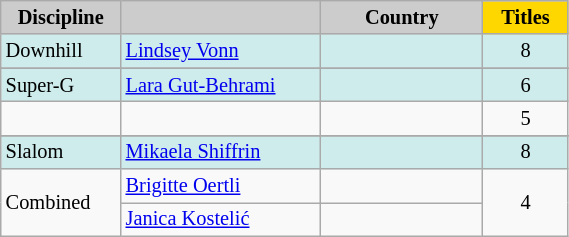<table class="wikitable" width=30% style="font-size:85%; text-align:left">
<tr style="background:#ccc; text-align:center;">
<th style="background-color: #ccc;" width="40">Discipline</th>
<th style="background-color: #ccc;" width="100"></th>
<th style="background-color: #ccc;" width="80">Country</th>
<th style="background:gold; width:15%">Titles</th>
</tr>
<tr style="background:#CFECEC">
<td>Downhill</td>
<td><a href='#'>Lindsey Vonn</a></td>
<td></td>
<td align=center>8</td>
</tr>
<tr>
</tr>
<tr style="background:#CFECEC">
<td>Super-G</td>
<td><a href='#'>Lara Gut-Behrami</a></td>
<td></td>
<td align=center>6</td>
</tr>
<tr>
<td></td>
<td></td>
<td>  </td>
<td align=center>5</td>
</tr>
<tr>
</tr>
<tr style="background:#CFECEC">
<td>Slalom</td>
<td><a href='#'>Mikaela Shiffrin</a></td>
<td></td>
<td align=center>8</td>
</tr>
<tr>
<td rowspan=2>Combined</td>
<td><a href='#'>Brigitte Oertli</a></td>
<td>  </td>
<td rowspan=2 align=center>4</td>
</tr>
<tr>
<td><a href='#'>Janica Kostelić</a></td>
<td></td>
</tr>
</table>
